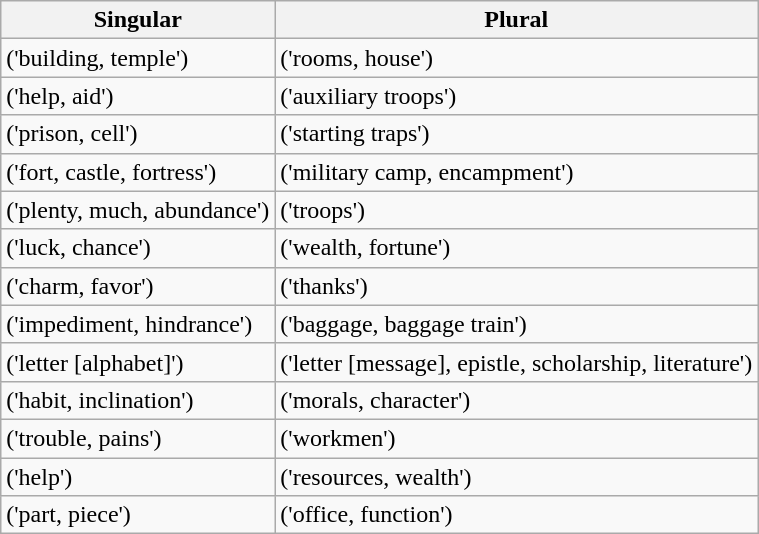<table class=wikitable>
<tr>
<th>Singular</th>
<th>Plural</th>
</tr>
<tr>
<td>  ('building, temple')</td>
<td> ('rooms, house')</td>
</tr>
<tr>
<td>  ('help, aid')</td>
<td> ('auxiliary troops')</td>
</tr>
<tr>
<td>  ('prison, cell')</td>
<td> ('starting traps')</td>
</tr>
<tr>
<td>  ('fort, castle, fortress')</td>
<td> ('military camp, encampment')</td>
</tr>
<tr>
<td>  ('plenty, much, abundance')</td>
<td> ('troops')</td>
</tr>
<tr>
<td>  ('luck, chance')</td>
<td> ('wealth, fortune')</td>
</tr>
<tr>
<td>  ('charm, favor')</td>
<td> ('thanks')</td>
</tr>
<tr>
<td>  ('impediment, hindrance')</td>
<td> ('baggage, baggage train')</td>
</tr>
<tr>
<td>  ('letter [alphabet]')</td>
<td> ('letter [message], epistle, scholarship, literature')</td>
</tr>
<tr>
<td>  ('habit, inclination')</td>
<td>  ('morals, character')</td>
</tr>
<tr>
<td>  ('trouble, pains')</td>
<td>  ('workmen')</td>
</tr>
<tr>
<td>  ('help')</td>
<td> ('resources, wealth')</td>
</tr>
<tr>
<td>  ('part, piece')</td>
<td> ('office, function')</td>
</tr>
</table>
